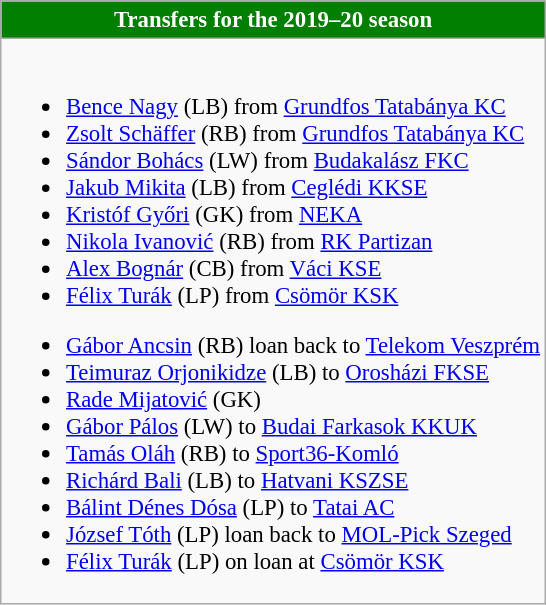<table class="wikitable collapsible collapsed" style="font-size:95%;">
<tr>
<th style="color:white; background:#007F00"> <strong>Transfers for the 2019–20 season</strong></th>
</tr>
<tr>
<td><br>
<ul><li> <a href='#'>Bence Nagy</a> (LB) from  <a href='#'>Grundfos Tatabánya KC</a></li><li> <a href='#'>Zsolt Schäffer</a> (RB) from  <a href='#'>Grundfos Tatabánya KC</a></li><li> <a href='#'>Sándor Bohács</a> (LW) from  <a href='#'>Budakalász FKC</a></li><li> <a href='#'>Jakub Mikita</a> (LB) from  <a href='#'>Ceglédi KKSE</a></li><li> <a href='#'>Kristóf Győri</a> (GK) from  <a href='#'>NEKA</a></li><li> <a href='#'>Nikola Ivanović</a> (RB) from  <a href='#'>RK Partizan</a></li><li> <a href='#'>Alex Bognár</a> (CB) from  <a href='#'>Váci KSE</a></li><li> <a href='#'>Félix Turák</a> (LP) from  <a href='#'>Csömör KSK</a></li></ul><ul><li> <a href='#'>Gábor Ancsin</a> (RB) loan back to  <a href='#'>Telekom Veszprém</a></li><li> <a href='#'>Teimuraz Orjonikidze</a> (LB) to  <a href='#'>Orosházi FKSE</a></li><li> <a href='#'>Rade Mijatović</a> (GK)</li><li> <a href='#'>Gábor Pálos</a> (LW) to  <a href='#'>Budai Farkasok KKUK</a></li><li> <a href='#'>Tamás Oláh</a> (RB) to  <a href='#'>Sport36-Komló</a></li><li> <a href='#'>Richárd Bali</a> (LB) to  <a href='#'>Hatvani KSZSE</a></li><li> <a href='#'>Bálint Dénes Dósa</a> (LP) to  <a href='#'>Tatai AC</a></li><li> <a href='#'>József Tóth</a> (LP) loan back to  <a href='#'>MOL-Pick Szeged</a></li><li> <a href='#'>Félix Turák</a> (LP) on loan at  <a href='#'>Csömör KSK</a></li></ul></td>
</tr>
</table>
